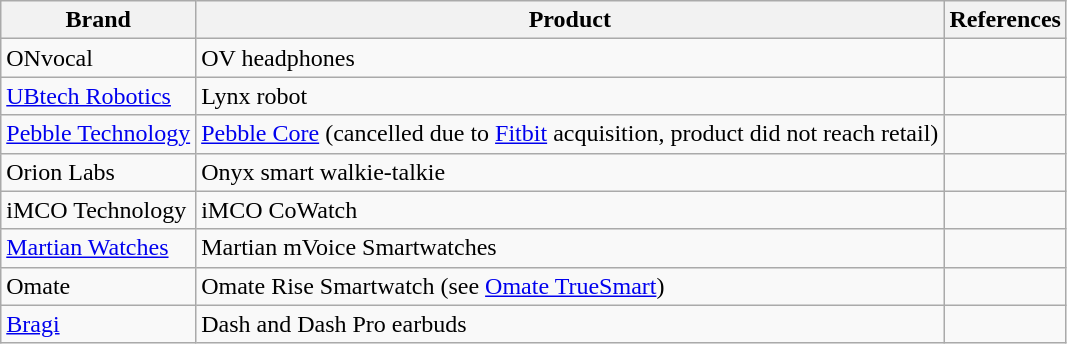<table class="wikitable collapsible collapsed sortable">
<tr>
<th>Brand</th>
<th>Product</th>
<th>References</th>
</tr>
<tr>
<td>ONvocal</td>
<td>OV headphones</td>
<td></td>
</tr>
<tr>
<td><a href='#'>UBtech Robotics</a></td>
<td>Lynx robot</td>
<td></td>
</tr>
<tr>
<td><a href='#'>Pebble Technology</a></td>
<td><a href='#'>Pebble Core</a> (cancelled due to <a href='#'>Fitbit</a> acquisition, product did not reach retail)</td>
<td></td>
</tr>
<tr>
<td>Orion Labs</td>
<td>Onyx smart walkie-talkie</td>
<td></td>
</tr>
<tr>
<td>iMCO Technology</td>
<td>iMCO CoWatch</td>
<td></td>
</tr>
<tr>
<td><a href='#'>Martian Watches</a></td>
<td>Martian mVoice Smartwatches</td>
<td></td>
</tr>
<tr>
<td>Omate</td>
<td>Omate Rise Smartwatch (see <a href='#'>Omate TrueSmart</a>)</td>
<td></td>
</tr>
<tr>
<td><a href='#'>Bragi</a></td>
<td>Dash and Dash Pro earbuds</td>
<td></td>
</tr>
</table>
